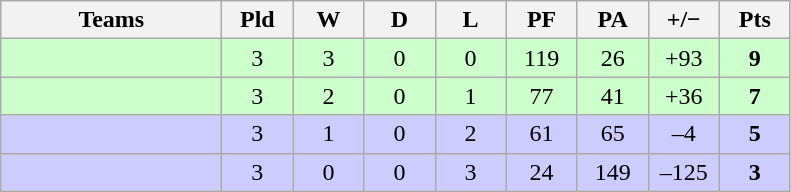<table class="wikitable" style="text-align: center;">
<tr>
<th width="140">Teams</th>
<th width="40">Pld</th>
<th width="40">W</th>
<th width="40">D</th>
<th width="40">L</th>
<th width="40">PF</th>
<th width="40">PA</th>
<th width="40">+/−</th>
<th width="40">Pts</th>
</tr>
<tr bgcolor=ccffcc>
<td align=left></td>
<td>3</td>
<td>3</td>
<td>0</td>
<td>0</td>
<td>119</td>
<td>26</td>
<td>+93</td>
<td><strong>9</strong></td>
</tr>
<tr bgcolor=ccffcc>
<td align=left></td>
<td>3</td>
<td>2</td>
<td>0</td>
<td>1</td>
<td>77</td>
<td>41</td>
<td>+36</td>
<td><strong>7</strong></td>
</tr>
<tr bgcolor=ccccff>
<td align=left></td>
<td>3</td>
<td>1</td>
<td>0</td>
<td>2</td>
<td>61</td>
<td>65</td>
<td>–4</td>
<td><strong>5</strong></td>
</tr>
<tr bgcolor=ccccff>
<td align=left></td>
<td>3</td>
<td>0</td>
<td>0</td>
<td>3</td>
<td>24</td>
<td>149</td>
<td>–125</td>
<td><strong>3</strong></td>
</tr>
</table>
